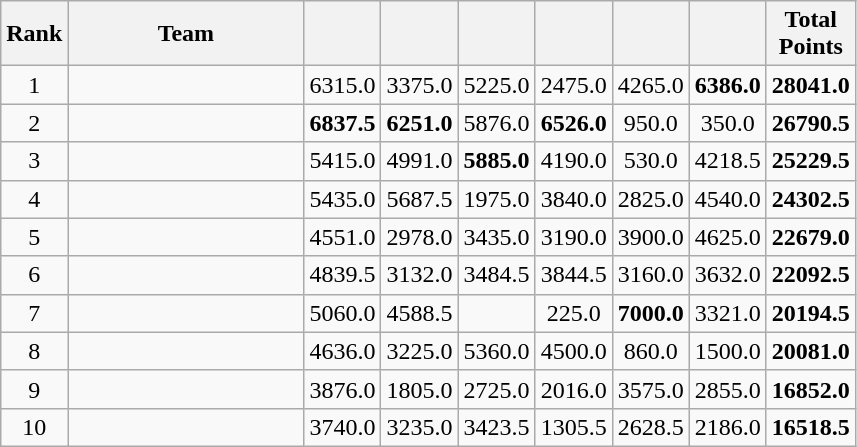<table class="wikitable sortable" style="text-align:center">
<tr>
<th width=20>Rank</th>
<th width=150>Team</th>
<th width=40></th>
<th width=40></th>
<th width=40></th>
<th width=40></th>
<th width=40></th>
<th width=40></th>
<th width=40>Total<br>Points</th>
</tr>
<tr>
<td>1</td>
<td align=left></td>
<td>6315.0</td>
<td>3375.0</td>
<td>5225.0</td>
<td>2475.0</td>
<td>4265.0</td>
<td><strong>6386.0</strong></td>
<td><strong>28041.0</strong></td>
</tr>
<tr>
<td>2</td>
<td align=left></td>
<td><strong>6837.5</strong></td>
<td><strong>6251.0</strong></td>
<td>5876.0</td>
<td><strong>6526.0</strong></td>
<td>950.0</td>
<td>350.0</td>
<td><strong>26790.5</strong></td>
</tr>
<tr>
<td>3</td>
<td align=left></td>
<td>5415.0</td>
<td>4991.0</td>
<td><strong>5885.0</strong></td>
<td>4190.0</td>
<td>530.0</td>
<td>4218.5</td>
<td><strong>25229.5</strong></td>
</tr>
<tr>
<td>4</td>
<td align=left></td>
<td>5435.0</td>
<td>5687.5</td>
<td>1975.0</td>
<td>3840.0</td>
<td>2825.0</td>
<td>4540.0</td>
<td><strong>24302.5</strong></td>
</tr>
<tr>
<td>5</td>
<td align=left></td>
<td>4551.0</td>
<td>2978.0</td>
<td>3435.0</td>
<td>3190.0</td>
<td>3900.0</td>
<td>4625.0</td>
<td><strong>22679.0</strong></td>
</tr>
<tr>
<td>6</td>
<td align=left></td>
<td>4839.5</td>
<td>3132.0</td>
<td>3484.5</td>
<td>3844.5</td>
<td>3160.0</td>
<td>3632.0</td>
<td><strong>22092.5</strong></td>
</tr>
<tr>
<td>7</td>
<td align=left></td>
<td>5060.0</td>
<td>4588.5</td>
<td></td>
<td>225.0</td>
<td><strong>7000.0</strong></td>
<td>3321.0</td>
<td><strong>20194.5</strong></td>
</tr>
<tr>
<td>8</td>
<td align=left></td>
<td>4636.0</td>
<td>3225.0</td>
<td>5360.0</td>
<td>4500.0</td>
<td>860.0</td>
<td>1500.0</td>
<td><strong>20081.0</strong></td>
</tr>
<tr>
<td>9</td>
<td align=left></td>
<td>3876.0</td>
<td>1805.0</td>
<td>2725.0</td>
<td>2016.0</td>
<td>3575.0</td>
<td>2855.0</td>
<td><strong>16852.0</strong></td>
</tr>
<tr>
<td>10</td>
<td align=left></td>
<td>3740.0</td>
<td>3235.0</td>
<td>3423.5</td>
<td>1305.5</td>
<td>2628.5</td>
<td>2186.0</td>
<td><strong>16518.5</strong></td>
</tr>
</table>
